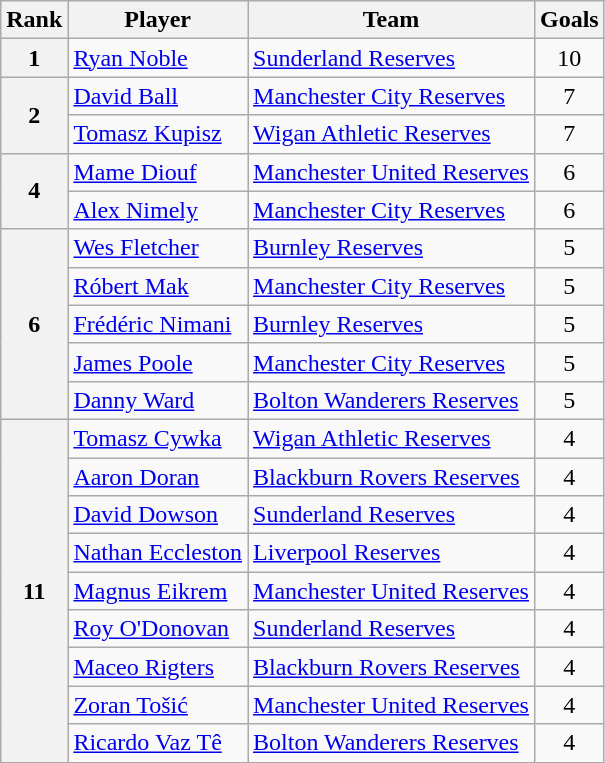<table class="wikitable" style="text-align:center">
<tr>
<th>Rank</th>
<th>Player</th>
<th>Team</th>
<th>Goals</th>
</tr>
<tr>
<th>1</th>
<td align="left"> <a href='#'>Ryan Noble</a></td>
<td align="left"><a href='#'>Sunderland Reserves</a></td>
<td>10</td>
</tr>
<tr>
<th rowspan="2">2</th>
<td align="left"> <a href='#'>David Ball</a></td>
<td align="left"><a href='#'>Manchester City Reserves</a></td>
<td>7</td>
</tr>
<tr>
<td align="left"> <a href='#'>Tomasz Kupisz</a></td>
<td align="left"><a href='#'>Wigan Athletic Reserves</a></td>
<td>7</td>
</tr>
<tr>
<th rowspan="2">4</th>
<td align="left"> <a href='#'>Mame Diouf</a></td>
<td align="left"><a href='#'>Manchester United Reserves</a></td>
<td>6</td>
</tr>
<tr>
<td align="left"> <a href='#'>Alex Nimely</a></td>
<td align="left"><a href='#'>Manchester City Reserves</a></td>
<td>6</td>
</tr>
<tr>
<th rowspan="5">6</th>
<td align="left"> <a href='#'>Wes Fletcher</a></td>
<td align="left"><a href='#'>Burnley Reserves</a></td>
<td>5</td>
</tr>
<tr>
<td align="left"> <a href='#'>Róbert Mak</a></td>
<td align="left"><a href='#'>Manchester City Reserves</a></td>
<td>5</td>
</tr>
<tr>
<td align="left"> <a href='#'>Frédéric Nimani</a></td>
<td align="left"><a href='#'>Burnley Reserves</a></td>
<td>5</td>
</tr>
<tr>
<td align="left"> <a href='#'>James Poole</a></td>
<td align="left"><a href='#'>Manchester City Reserves</a></td>
<td>5</td>
</tr>
<tr>
<td align="left"> <a href='#'>Danny Ward</a></td>
<td align="left"><a href='#'>Bolton Wanderers Reserves</a></td>
<td>5</td>
</tr>
<tr>
<th rowspan="10">11</th>
<td align="left"> <a href='#'>Tomasz Cywka</a></td>
<td align="left"><a href='#'>Wigan Athletic Reserves</a></td>
<td>4</td>
</tr>
<tr>
<td align="left"> <a href='#'>Aaron Doran</a></td>
<td align="left"><a href='#'>Blackburn Rovers Reserves</a></td>
<td>4</td>
</tr>
<tr>
<td align="left"> <a href='#'>David Dowson</a></td>
<td align="left"><a href='#'>Sunderland Reserves</a></td>
<td>4</td>
</tr>
<tr>
<td align="left"> <a href='#'>Nathan Eccleston</a></td>
<td align="left"><a href='#'>Liverpool Reserves</a></td>
<td>4</td>
</tr>
<tr>
<td align="left"> <a href='#'>Magnus Eikrem</a></td>
<td align="left"><a href='#'>Manchester United Reserves</a></td>
<td>4</td>
</tr>
<tr>
<td align="left"> <a href='#'>Roy O'Donovan</a></td>
<td align="left"><a href='#'>Sunderland Reserves</a></td>
<td>4</td>
</tr>
<tr>
<td align="left"> <a href='#'>Maceo Rigters</a></td>
<td align="left"><a href='#'>Blackburn Rovers Reserves</a></td>
<td>4</td>
</tr>
<tr>
<td align="left"> <a href='#'>Zoran Tošić</a></td>
<td align="left"><a href='#'>Manchester United Reserves</a></td>
<td>4</td>
</tr>
<tr>
<td align="left"> <a href='#'>Ricardo Vaz Tê</a></td>
<td align="left"><a href='#'>Bolton Wanderers Reserves</a></td>
<td>4</td>
</tr>
</table>
